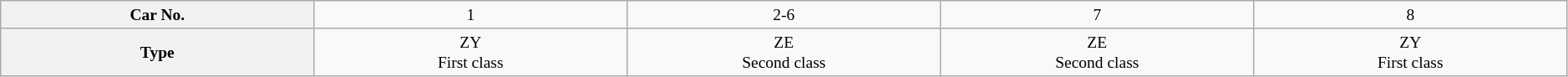<table class="wikitable" style="text-align: center; font-size: small;">
<tr>
<th>Car No.</th>
<td>1</td>
<td>2-6</td>
<td>7</td>
<td>8</td>
</tr>
<tr>
<th style="width: 5%;">Type</th>
<td style="width: 5%;">ZY<br>First class</td>
<td style="width: 5%;">ZE<br>Second class</td>
<td style="width: 5%;">ZE<br>Second class </td>
<td style="width: 5%;">ZY<br>First class</td>
</tr>
</table>
